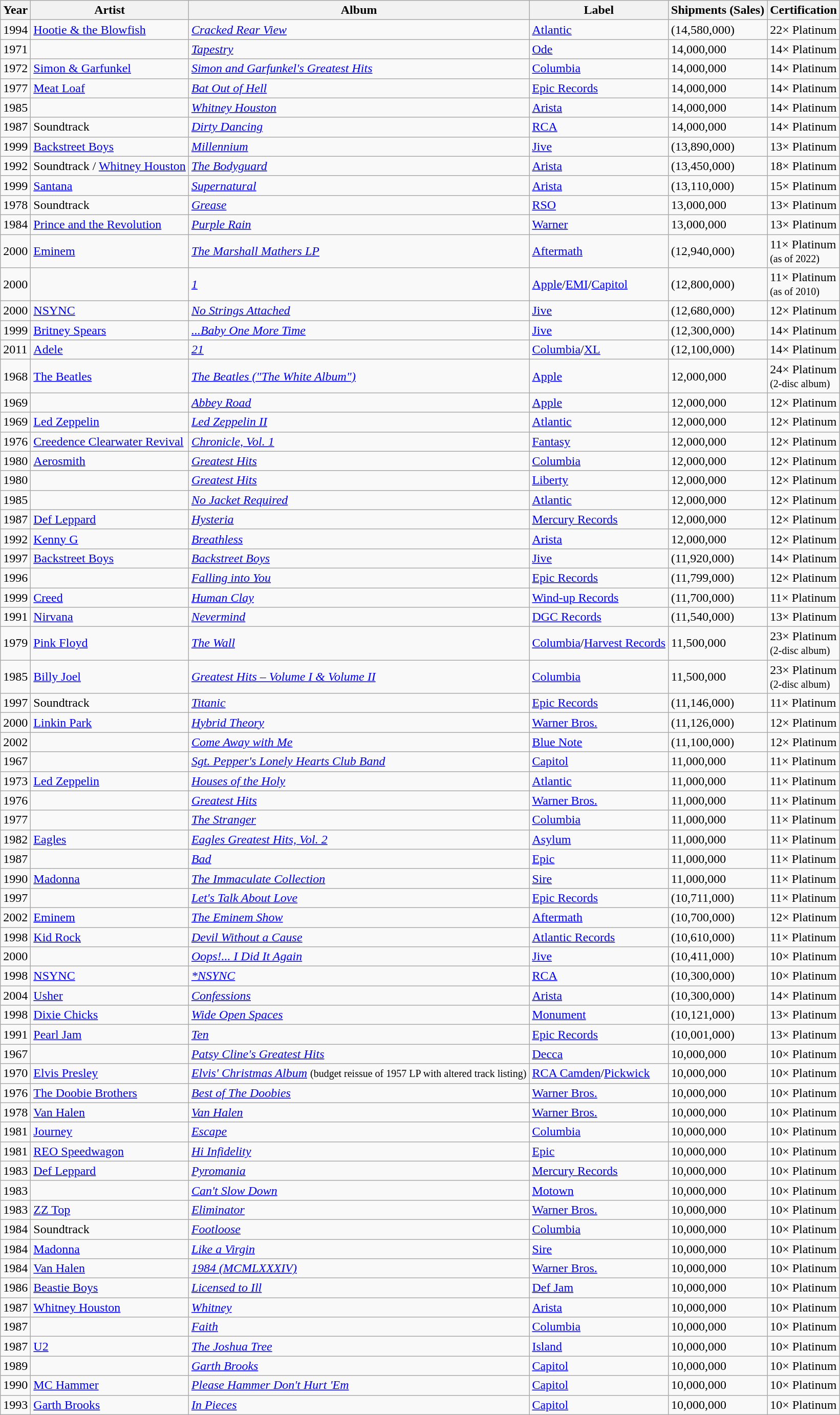<table class="wikitable sortable">
<tr>
<th>Year</th>
<th>Artist</th>
<th>Album</th>
<th>Label</th>
<th>Shipments (Sales)</th>
<th>Certification</th>
</tr>
<tr>
<td>1994</td>
<td><a href='#'>Hootie & the Blowfish</a></td>
<td><em><a href='#'>Cracked Rear View</a></em></td>
<td><a href='#'>Atlantic</a></td>
<td>(14,580,000)</td>
<td>22× Platinum</td>
</tr>
<tr>
<td>1971</td>
<td></td>
<td><em><a href='#'>Tapestry</a></em></td>
<td><a href='#'>Ode</a></td>
<td>14,000,000</td>
<td>14× Platinum</td>
</tr>
<tr>
<td>1972</td>
<td><a href='#'>Simon & Garfunkel</a></td>
<td><em><a href='#'>Simon and Garfunkel's Greatest Hits</a></em></td>
<td><a href='#'>Columbia</a></td>
<td>14,000,000</td>
<td>14× Platinum</td>
</tr>
<tr>
<td>1977</td>
<td><a href='#'>Meat Loaf</a></td>
<td><em><a href='#'>Bat Out of Hell</a></em></td>
<td><a href='#'>Epic Records</a></td>
<td>14,000,000</td>
<td>14× Platinum</td>
</tr>
<tr>
<td>1985</td>
<td></td>
<td><em><a href='#'>Whitney Houston</a></em></td>
<td><a href='#'>Arista</a></td>
<td>14,000,000</td>
<td>14× Platinum</td>
</tr>
<tr>
<td>1987</td>
<td>Soundtrack</td>
<td><em><a href='#'>Dirty Dancing</a></em></td>
<td><a href='#'>RCA</a></td>
<td>14,000,000</td>
<td>14× Platinum</td>
</tr>
<tr>
<td>1999</td>
<td><a href='#'>Backstreet Boys</a></td>
<td><em><a href='#'>Millennium</a></em></td>
<td><a href='#'>Jive</a></td>
<td>(13,890,000)</td>
<td>13× Platinum</td>
</tr>
<tr>
<td>1992</td>
<td>Soundtrack / <a href='#'>Whitney Houston</a></td>
<td><em><a href='#'>The Bodyguard</a></em></td>
<td><a href='#'>Arista</a></td>
<td>(13,450,000)</td>
<td>18× Platinum</td>
</tr>
<tr>
<td>1999</td>
<td><a href='#'>Santana</a></td>
<td><em><a href='#'>Supernatural</a></em></td>
<td><a href='#'>Arista</a></td>
<td>(13,110,000)</td>
<td>15× Platinum</td>
</tr>
<tr>
<td>1978</td>
<td>Soundtrack</td>
<td><em><a href='#'>Grease</a></em></td>
<td><a href='#'>RSO</a></td>
<td>13,000,000</td>
<td>13× Platinum</td>
</tr>
<tr>
<td>1984</td>
<td><a href='#'>Prince and the Revolution</a></td>
<td><em><a href='#'>Purple Rain</a></em></td>
<td><a href='#'>Warner</a></td>
<td>13,000,000</td>
<td>13× Platinum</td>
</tr>
<tr>
<td>2000</td>
<td><a href='#'>Eminem</a></td>
<td><em><a href='#'>The Marshall Mathers LP</a></em></td>
<td><a href='#'>Aftermath</a></td>
<td>(12,940,000)</td>
<td>11× Platinum<div><small>(as of 2022)</small></div></td>
</tr>
<tr>
<td>2000</td>
<td></td>
<td><em><a href='#'>1</a></em></td>
<td><a href='#'>Apple</a>/<a href='#'>EMI</a>/<a href='#'>Capitol</a></td>
<td>(12,800,000)</td>
<td>11× Platinum<div><small>(as of 2010)</small></div></td>
</tr>
<tr>
<td>2000</td>
<td><a href='#'>NSYNC</a></td>
<td><em><a href='#'>No Strings Attached</a></em></td>
<td><a href='#'>Jive</a></td>
<td>(12,680,000)</td>
<td>12× Platinum</td>
</tr>
<tr>
<td>1999</td>
<td><a href='#'>Britney Spears</a></td>
<td><em><a href='#'>...Baby One More Time</a></em></td>
<td><a href='#'>Jive</a></td>
<td>(12,300,000)</td>
<td>14× Platinum</td>
</tr>
<tr>
<td>2011</td>
<td><a href='#'>Adele</a></td>
<td><em><a href='#'>21</a></em></td>
<td><a href='#'>Columbia</a>/<a href='#'>XL</a></td>
<td>(12,100,000)</td>
<td>14× Platinum</td>
</tr>
<tr>
<td>1968</td>
<td><a href='#'>The Beatles</a></td>
<td><em><a href='#'>The Beatles ("The White Album")</a></em></td>
<td><a href='#'>Apple</a></td>
<td>12,000,000</td>
<td>24× Platinum<div><small>(2-disc album)</small></div></td>
</tr>
<tr>
<td>1969</td>
<td></td>
<td><em><a href='#'>Abbey Road</a></em></td>
<td><a href='#'>Apple</a></td>
<td>12,000,000</td>
<td>12× Platinum</td>
</tr>
<tr>
<td>1969</td>
<td><a href='#'>Led Zeppelin</a></td>
<td><em><a href='#'>Led Zeppelin II</a></em></td>
<td><a href='#'>Atlantic</a></td>
<td>12,000,000</td>
<td>12× Platinum</td>
</tr>
<tr>
<td>1976</td>
<td><a href='#'>Creedence Clearwater Revival</a></td>
<td><em><a href='#'>Chronicle, Vol. 1</a></em></td>
<td><a href='#'>Fantasy</a></td>
<td>12,000,000</td>
<td>12× Platinum</td>
</tr>
<tr>
<td>1980</td>
<td><a href='#'>Aerosmith</a></td>
<td><em><a href='#'>Greatest Hits</a></em></td>
<td><a href='#'>Columbia</a></td>
<td>12,000,000</td>
<td>12× Platinum</td>
</tr>
<tr>
<td>1980</td>
<td></td>
<td><em><a href='#'>Greatest Hits</a></em></td>
<td><a href='#'>Liberty</a></td>
<td>12,000,000</td>
<td>12× Platinum</td>
</tr>
<tr>
<td>1985</td>
<td></td>
<td><em><a href='#'>No Jacket Required</a></em></td>
<td><a href='#'>Atlantic</a></td>
<td>12,000,000</td>
<td>12× Platinum</td>
</tr>
<tr>
<td>1987</td>
<td><a href='#'>Def Leppard</a></td>
<td><em><a href='#'>Hysteria</a></em></td>
<td><a href='#'>Mercury Records</a></td>
<td>12,000,000</td>
<td>12× Platinum</td>
</tr>
<tr>
<td>1992</td>
<td><a href='#'>Kenny G</a></td>
<td><em><a href='#'>Breathless</a></em></td>
<td><a href='#'>Arista</a></td>
<td>12,000,000</td>
<td>12× Platinum</td>
</tr>
<tr>
<td>1997</td>
<td><a href='#'>Backstreet Boys</a></td>
<td><em><a href='#'>Backstreet Boys</a></em></td>
<td><a href='#'>Jive</a></td>
<td>(11,920,000)</td>
<td>14× Platinum</td>
</tr>
<tr>
<td>1996</td>
<td></td>
<td><em><a href='#'>Falling into You</a></em></td>
<td><a href='#'>Epic Records</a></td>
<td>(11,799,000)</td>
<td>12× Platinum</td>
</tr>
<tr>
<td>1999</td>
<td><a href='#'>Creed</a></td>
<td><em><a href='#'>Human Clay</a></em></td>
<td><a href='#'>Wind-up Records</a></td>
<td>(11,700,000)</td>
<td>11× Platinum</td>
</tr>
<tr>
<td>1991</td>
<td><a href='#'>Nirvana</a></td>
<td><em><a href='#'>Nevermind</a></em></td>
<td><a href='#'>DGC Records</a></td>
<td>(11,540,000)</td>
<td>13× Platinum</td>
</tr>
<tr>
<td>1979</td>
<td><a href='#'>Pink Floyd</a></td>
<td><em><a href='#'>The Wall</a></em></td>
<td><a href='#'>Columbia</a>/<a href='#'>Harvest Records</a></td>
<td>11,500,000</td>
<td>23× Platinum<div><small>(2-disc album)</small></div></td>
</tr>
<tr>
<td>1985</td>
<td><a href='#'>Billy Joel</a></td>
<td><em><a href='#'>Greatest Hits – Volume I & Volume II</a></em></td>
<td><a href='#'>Columbia</a></td>
<td>11,500,000</td>
<td>23× Platinum<div><small>(2-disc album)</small></div></td>
</tr>
<tr>
<td>1997</td>
<td>Soundtrack</td>
<td><em><a href='#'>Titanic</a></em></td>
<td><a href='#'>Epic Records</a></td>
<td>(11,146,000)</td>
<td>11× Platinum</td>
</tr>
<tr>
<td>2000</td>
<td><a href='#'>Linkin Park</a></td>
<td><em><a href='#'>Hybrid Theory</a></em></td>
<td><a href='#'>Warner Bros.</a></td>
<td>(11,126,000)</td>
<td>12× Platinum</td>
</tr>
<tr>
<td>2002</td>
<td></td>
<td><em><a href='#'>Come Away with Me</a></em></td>
<td><a href='#'>Blue Note</a></td>
<td>(11,100,000)</td>
<td>12× Platinum</td>
</tr>
<tr>
<td>1967</td>
<td></td>
<td><em><a href='#'>Sgt. Pepper's Lonely Hearts Club Band</a></em></td>
<td><a href='#'>Capitol</a></td>
<td>11,000,000</td>
<td>11× Platinum</td>
</tr>
<tr>
<td>1973</td>
<td><a href='#'>Led Zeppelin</a></td>
<td><em><a href='#'>Houses of the Holy</a></em></td>
<td><a href='#'>Atlantic</a></td>
<td>11,000,000</td>
<td>11× Platinum</td>
</tr>
<tr>
<td>1976</td>
<td></td>
<td><em><a href='#'>Greatest Hits</a></em></td>
<td><a href='#'>Warner Bros.</a></td>
<td>11,000,000</td>
<td>11× Platinum</td>
</tr>
<tr>
<td>1977</td>
<td></td>
<td><em><a href='#'>The Stranger</a></em></td>
<td><a href='#'>Columbia</a></td>
<td>11,000,000</td>
<td>11× Platinum</td>
</tr>
<tr>
<td>1982</td>
<td><a href='#'>Eagles</a></td>
<td><em><a href='#'>Eagles Greatest Hits, Vol. 2</a></em></td>
<td><a href='#'>Asylum</a></td>
<td>11,000,000</td>
<td>11× Platinum</td>
</tr>
<tr>
<td>1987</td>
<td></td>
<td><em><a href='#'>Bad</a></em></td>
<td><a href='#'>Epic</a></td>
<td>11,000,000</td>
<td>11× Platinum</td>
</tr>
<tr>
<td>1990</td>
<td><a href='#'>Madonna</a></td>
<td><em><a href='#'>The Immaculate Collection</a></em></td>
<td><a href='#'>Sire</a></td>
<td>11,000,000</td>
<td>11× Platinum</td>
</tr>
<tr>
<td>1997</td>
<td></td>
<td><em><a href='#'>Let's Talk About Love</a></em></td>
<td><a href='#'>Epic Records</a></td>
<td>(10,711,000)</td>
<td>11× Platinum</td>
</tr>
<tr>
<td>2002</td>
<td><a href='#'>Eminem</a></td>
<td><em><a href='#'>The Eminem Show</a></em></td>
<td><a href='#'>Aftermath</a></td>
<td>(10,700,000)</td>
<td>12× Platinum</td>
</tr>
<tr>
<td>1998</td>
<td><a href='#'>Kid Rock</a></td>
<td><em><a href='#'>Devil Without a Cause</a></em></td>
<td><a href='#'>Atlantic Records</a></td>
<td>(10,610,000)</td>
<td>11× Platinum</td>
</tr>
<tr>
<td>2000</td>
<td></td>
<td><em><a href='#'>Oops!... I Did It Again</a></em></td>
<td><a href='#'>Jive</a></td>
<td>(10,411,000)</td>
<td>10× Platinum</td>
</tr>
<tr>
<td>1998</td>
<td><a href='#'>NSYNC</a></td>
<td><em><a href='#'>*NSYNC</a></em></td>
<td><a href='#'>RCA</a></td>
<td>(10,300,000)</td>
<td>10× Platinum</td>
</tr>
<tr>
<td>2004</td>
<td><a href='#'>Usher</a></td>
<td><em><a href='#'>Confessions</a></em></td>
<td><a href='#'>Arista</a></td>
<td>(10,300,000)</td>
<td>14× Platinum</td>
</tr>
<tr>
<td>1998</td>
<td><a href='#'>Dixie Chicks</a></td>
<td><em><a href='#'>Wide Open Spaces</a></em></td>
<td><a href='#'>Monument</a></td>
<td>(10,121,000)</td>
<td>13× Platinum</td>
</tr>
<tr>
<td>1991</td>
<td><a href='#'>Pearl Jam</a></td>
<td><em><a href='#'>Ten</a></em></td>
<td><a href='#'>Epic Records</a></td>
<td>(10,001,000)</td>
<td>13× Platinum</td>
</tr>
<tr>
<td>1967</td>
<td></td>
<td><em><a href='#'>Patsy Cline's Greatest Hits</a></em></td>
<td><a href='#'>Decca</a></td>
<td>10,000,000</td>
<td>10× Platinum</td>
</tr>
<tr>
<td>1970</td>
<td><a href='#'>Elvis Presley</a></td>
<td><em><a href='#'>Elvis' Christmas Album</a></em> <small>(budget reissue of 1957 LP with altered track listing)</small></td>
<td><a href='#'>RCA Camden</a>/<a href='#'>Pickwick</a></td>
<td>10,000,000</td>
<td>10× Platinum</td>
</tr>
<tr>
<td>1976</td>
<td><a href='#'>The Doobie Brothers</a></td>
<td><em><a href='#'>Best of The Doobies</a></em></td>
<td><a href='#'>Warner Bros.</a></td>
<td>10,000,000</td>
<td>10× Platinum</td>
</tr>
<tr>
<td>1978</td>
<td><a href='#'>Van Halen</a></td>
<td><em><a href='#'>Van Halen</a></em></td>
<td><a href='#'>Warner Bros.</a></td>
<td>10,000,000</td>
<td>10× Platinum</td>
</tr>
<tr>
<td>1981</td>
<td><a href='#'>Journey</a></td>
<td><em><a href='#'>Escape</a></em></td>
<td><a href='#'>Columbia</a></td>
<td>10,000,000</td>
<td>10× Platinum</td>
</tr>
<tr>
<td>1981</td>
<td><a href='#'>REO Speedwagon</a></td>
<td><em><a href='#'>Hi Infidelity</a></em></td>
<td><a href='#'>Epic</a></td>
<td>10,000,000</td>
<td>10× Platinum</td>
</tr>
<tr>
<td>1983</td>
<td><a href='#'>Def Leppard</a></td>
<td><em><a href='#'>Pyromania</a></em></td>
<td><a href='#'>Mercury Records</a></td>
<td>10,000,000</td>
<td>10× Platinum</td>
</tr>
<tr>
<td>1983</td>
<td></td>
<td><em><a href='#'>Can't Slow Down</a></em></td>
<td><a href='#'>Motown</a></td>
<td>10,000,000</td>
<td>10× Platinum</td>
</tr>
<tr>
<td>1983</td>
<td><a href='#'>ZZ Top</a></td>
<td><em><a href='#'>Eliminator</a></em></td>
<td><a href='#'>Warner Bros.</a></td>
<td>10,000,000</td>
<td>10× Platinum</td>
</tr>
<tr>
<td>1984</td>
<td>Soundtrack</td>
<td><em><a href='#'>Footloose</a></em></td>
<td><a href='#'>Columbia</a></td>
<td>10,000,000</td>
<td>10× Platinum</td>
</tr>
<tr>
<td>1984</td>
<td><a href='#'>Madonna</a></td>
<td><em><a href='#'>Like a Virgin</a></em></td>
<td><a href='#'>Sire</a></td>
<td>10,000,000</td>
<td>10× Platinum</td>
</tr>
<tr>
<td>1984</td>
<td><a href='#'>Van Halen</a></td>
<td><em><a href='#'>1984 (MCMLXXXIV)</a></em></td>
<td><a href='#'>Warner Bros.</a></td>
<td>10,000,000</td>
<td>10× Platinum</td>
</tr>
<tr>
<td>1986</td>
<td><a href='#'>Beastie Boys</a></td>
<td><em><a href='#'>Licensed to Ill</a></em></td>
<td><a href='#'>Def Jam</a></td>
<td>10,000,000</td>
<td>10× Platinum</td>
</tr>
<tr>
<td>1987</td>
<td><a href='#'>Whitney Houston</a></td>
<td><em><a href='#'>Whitney</a></em></td>
<td><a href='#'>Arista</a></td>
<td>10,000,000</td>
<td>10× Platinum</td>
</tr>
<tr>
<td>1987</td>
<td></td>
<td><em><a href='#'>Faith</a></em></td>
<td><a href='#'>Columbia</a></td>
<td>10,000,000</td>
<td>10× Platinum</td>
</tr>
<tr>
<td>1987</td>
<td><a href='#'>U2</a></td>
<td><em><a href='#'>The Joshua Tree</a></em></td>
<td><a href='#'>Island</a></td>
<td>10,000,000</td>
<td>10× Platinum</td>
</tr>
<tr>
<td>1989</td>
<td></td>
<td><em><a href='#'>Garth Brooks</a></em></td>
<td><a href='#'>Capitol</a></td>
<td>10,000,000</td>
<td>10× Platinum</td>
</tr>
<tr>
<td>1990</td>
<td><a href='#'>MC Hammer</a></td>
<td><em><a href='#'>Please Hammer Don't Hurt 'Em</a></em></td>
<td><a href='#'>Capitol</a></td>
<td>10,000,000</td>
<td>10× Platinum</td>
</tr>
<tr>
<td>1993</td>
<td><a href='#'>Garth Brooks</a></td>
<td><em><a href='#'>In Pieces</a></em></td>
<td><a href='#'>Capitol</a></td>
<td>10,000,000</td>
<td>10× Platinum</td>
</tr>
</table>
